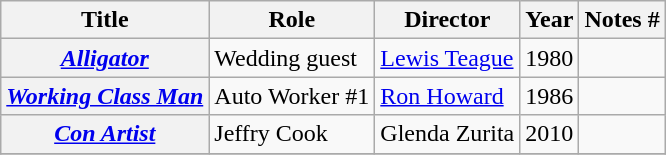<table class="wikitable plainrowheaders sortable">
<tr>
<th scope="col">Title</th>
<th scope="col">Role</th>
<th scope="col">Director</th>
<th scope="col">Year</th>
<th scope="col" class="unsortable">Notes #</th>
</tr>
<tr>
<th scope="row"><em><a href='#'>Alligator</a></em></th>
<td>Wedding guest</td>
<td><a href='#'>Lewis Teague</a></td>
<td>1980</td>
<td></td>
</tr>
<tr>
<th scope="row"><em><a href='#'>Working Class Man</a></em></th>
<td>Auto Worker #1</td>
<td><a href='#'>Ron Howard</a></td>
<td>1986</td>
<td></td>
</tr>
<tr>
<th scope="row"><em><a href='#'>Con Artist</a></em></th>
<td>Jeffry Cook</td>
<td>Glenda Zurita</td>
<td>2010</td>
<td></td>
</tr>
<tr>
</tr>
</table>
